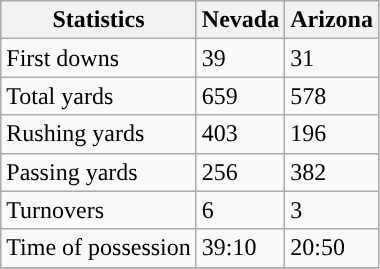<table class="wikitable">
<tr>
<th>Statistics</th>
<th>Nevada</th>
<th>Arizona</th>
</tr>
<tr>
<td>First downs</td>
<td>39</td>
<td>31</td>
</tr>
<tr>
<td>Total yards</td>
<td>659</td>
<td>578</td>
</tr>
<tr>
<td>Rushing yards</td>
<td>403</td>
<td>196</td>
</tr>
<tr>
<td>Passing yards</td>
<td>256</td>
<td>382</td>
</tr>
<tr>
<td>Turnovers</td>
<td>6</td>
<td>3</td>
</tr>
<tr>
<td>Time of possession</td>
<td>39:10</td>
<td>20:50</td>
</tr>
<tr>
</tr>
</table>
